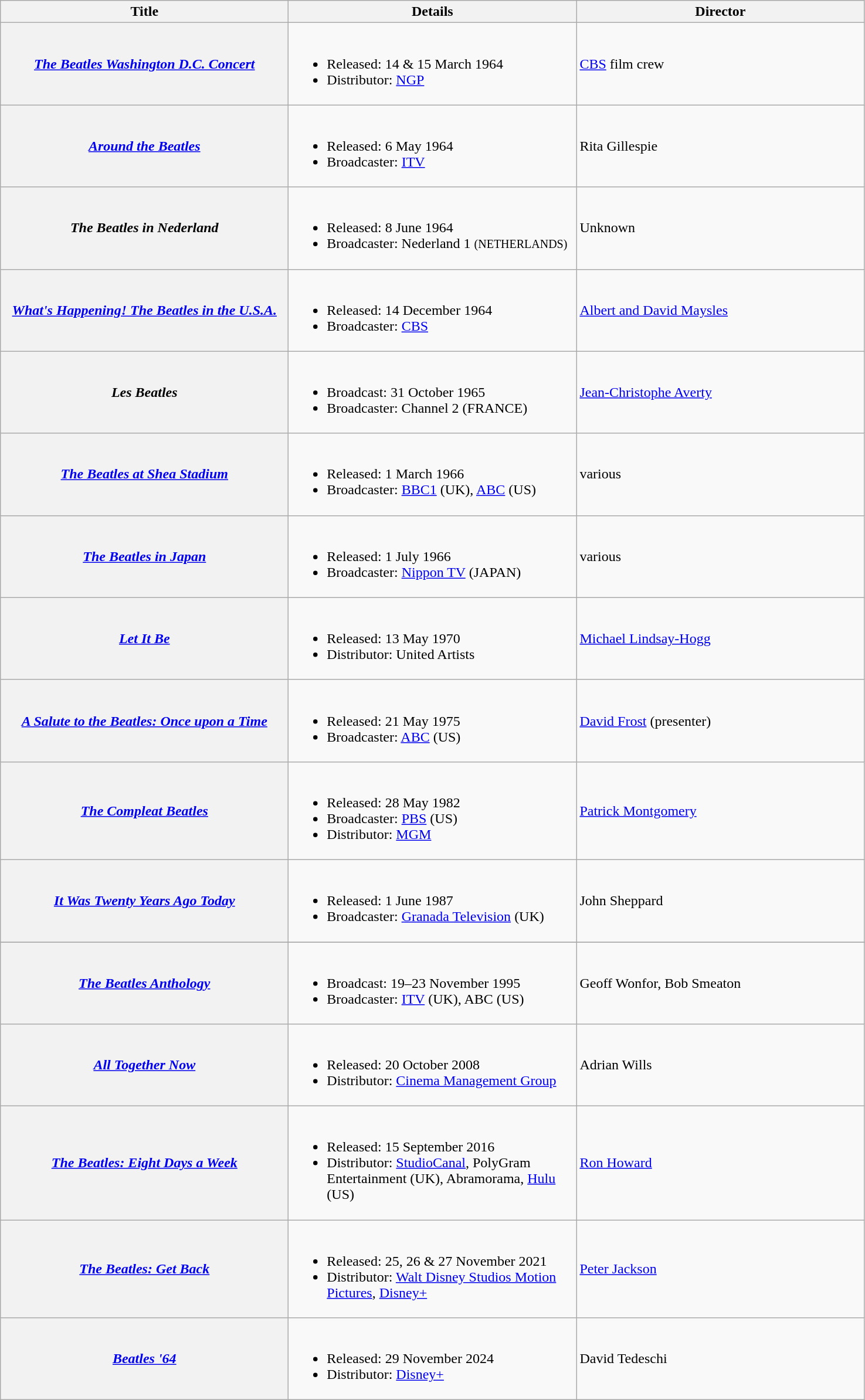<table class="wikitable plainrowheaders">
<tr>
<th scope="col" style="width:20em;">Title</th>
<th scope="col" style="width:20em;">Details</th>
<th scope="col" style="width:20em;">Director</th>
</tr>
<tr>
<th scope="row"><em><a href='#'>The Beatles Washington D.C. Concert</a></em></th>
<td><br><ul><li>Released: 14 & 15 March 1964</li><li>Distributor: <a href='#'>NGP</a></li></ul></td>
<td><a href='#'>CBS</a> film crew</td>
</tr>
<tr>
<th scope="row"><em><a href='#'>Around the Beatles</a></em></th>
<td><br><ul><li>Released: 6 May 1964</li><li>Broadcaster: <a href='#'>ITV</a></li></ul></td>
<td>Rita Gillespie</td>
</tr>
<tr>
<th scope="row"><em>The Beatles in Nederland</em></th>
<td><br><ul><li>Released: 8 June 1964</li><li>Broadcaster: Nederland 1 <small>(NETHERLANDS)</small></li></ul></td>
<td>Unknown</td>
</tr>
<tr>
<th scope="row"><em><a href='#'>What's Happening! The Beatles in the U.S.A.</a></em></th>
<td><br><ul><li>Released: 14 December 1964</li><li>Broadcaster: <a href='#'>CBS</a></li></ul></td>
<td><a href='#'>Albert and David Maysles</a></td>
</tr>
<tr>
<th scope="row"><em>Les Beatles</em></th>
<td><br><ul><li>Broadcast: 31 October 1965</li><li>Broadcaster: Channel 2 <span>(FRANCE)</span></li></ul></td>
<td><a href='#'>Jean-Christophe Averty</a></td>
</tr>
<tr>
<th scope="row"><em><a href='#'>The Beatles at Shea Stadium</a></em></th>
<td><br><ul><li>Released: 1 March 1966</li><li>Broadcaster: <a href='#'>BBC1</a> <span>(UK)</span>, <a href='#'>ABC</a> <span>(US)</span></li></ul></td>
<td>various</td>
</tr>
<tr>
<th scope="row"><em><a href='#'>The Beatles in Japan</a></em></th>
<td><br><ul><li>Released: 1 July 1966</li><li>Broadcaster: <a href='#'>Nippon TV</a> <span>(JAPAN)</span></li></ul></td>
<td>various</td>
</tr>
<tr>
<th scope="row"><em><a href='#'>Let It Be</a></em></th>
<td><br><ul><li>Released: 13 May 1970</li><li>Distributor: United Artists</li></ul></td>
<td><a href='#'>Michael Lindsay-Hogg</a></td>
</tr>
<tr>
<th scope="row"><em><a href='#'>A Salute to the Beatles: Once upon a Time</a></em></th>
<td><br><ul><li>Released: 21 May 1975</li><li>Broadcaster: <a href='#'>ABC</a> <span>(US)</span></li></ul></td>
<td><a href='#'>David Frost</a> (presenter)</td>
</tr>
<tr>
<th scope="row"><em><a href='#'>The Compleat Beatles</a></em></th>
<td><br><ul><li>Released: 28 May 1982</li><li>Broadcaster: <a href='#'>PBS</a> <span>(US)</span></li><li>Distributor: <a href='#'>MGM</a></li></ul></td>
<td><a href='#'>Patrick Montgomery</a></td>
</tr>
<tr>
<th scope="row"><em><a href='#'>It Was Twenty Years Ago Today</a></em></th>
<td><br><ul><li>Released: 1 June 1987</li><li>Broadcaster: <a href='#'>Granada Television</a> <span>(UK)</span></li></ul></td>
<td>John Sheppard</td>
</tr>
<tr>
</tr>
<tr>
<th scope="row"><em><a href='#'>The Beatles Anthology</a></em></th>
<td><br><ul><li>Broadcast: 19–23 November 1995</li><li>Broadcaster: <a href='#'>ITV</a> <span>(UK)</span>, ABC <span>(US)</span></li></ul></td>
<td>Geoff Wonfor, Bob Smeaton</td>
</tr>
<tr>
<th scope="row"><em><a href='#'>All Together Now</a></em></th>
<td><br><ul><li>Released: 20 October 2008</li><li>Distributor: <a href='#'>Cinema Management Group</a></li></ul></td>
<td>Adrian Wills</td>
</tr>
<tr>
<th scope="row"><em><a href='#'>The Beatles: Eight Days a Week</a></em></th>
<td><br><ul><li>Released: 15 September 2016</li><li>Distributor: <a href='#'>StudioCanal</a>, PolyGram Entertainment <span>(UK)</span>, Abramorama, <a href='#'>Hulu</a> <span>(US)</span></li></ul></td>
<td><a href='#'>Ron Howard</a></td>
</tr>
<tr>
<th scope="row"><em><a href='#'>The Beatles: Get Back</a></em></th>
<td><br><ul><li>Released: 25, 26 & 27 November 2021</li><li>Distributor: <a href='#'>Walt Disney Studios Motion Pictures</a>, <a href='#'>Disney+</a></li></ul></td>
<td><a href='#'>Peter Jackson</a></td>
</tr>
<tr>
<th scope="row"><em><a href='#'>Beatles '64</a></em></th>
<td><br><ul><li>Released: 29 November 2024</li><li>Distributor: <a href='#'>Disney+</a></li></ul></td>
<td>David Tedeschi</td>
</tr>
</table>
